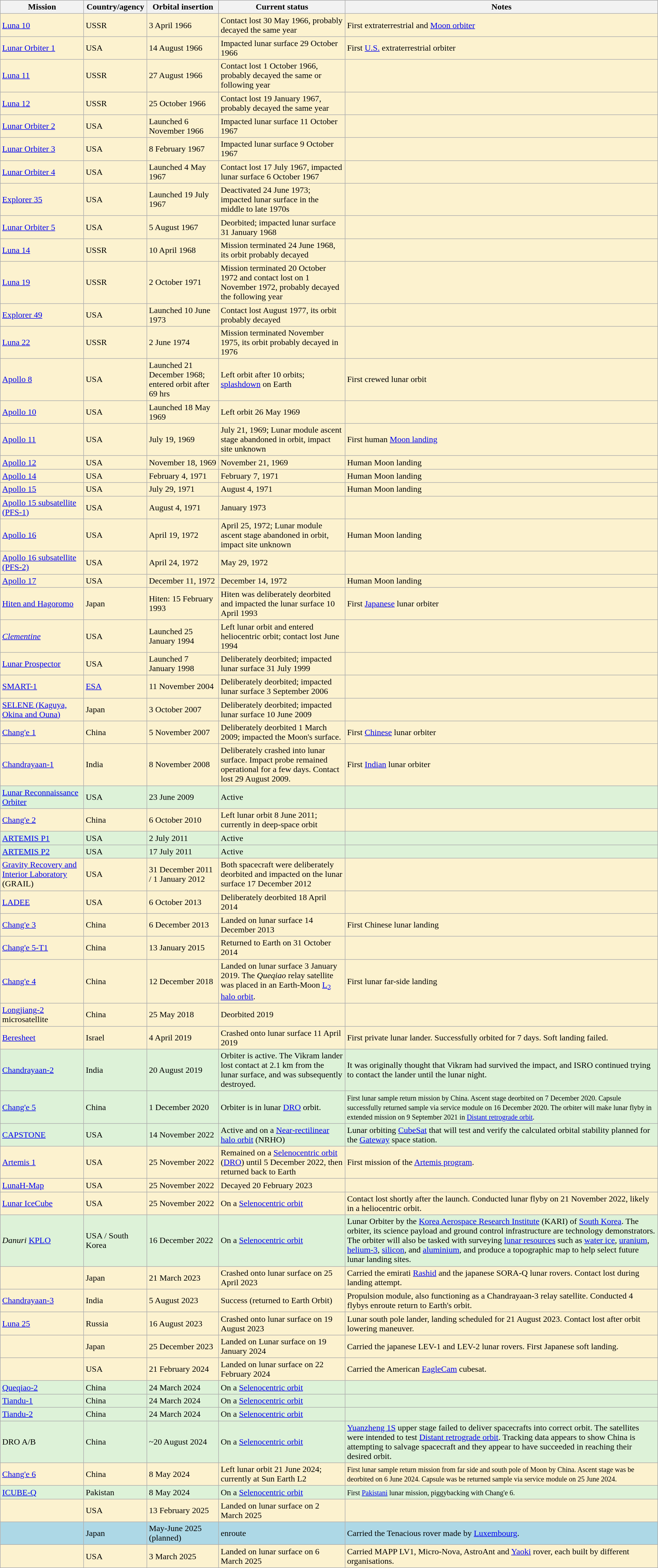<table class="wikitable sticky-header">
<tr>
<th>Mission</th>
<th>Country/agency</th>
<th>Orbital insertion</th>
<th>Current status</th>
<th>Notes</th>
</tr>
<tr style="background:#FCF2CF">
<td><a href='#'>Luna 10</a></td>
<td> USSR</td>
<td>3 April 1966</td>
<td>Contact lost 30 May 1966, probably decayed the same year</td>
<td>First extraterrestrial and <a href='#'>Moon orbiter</a></td>
</tr>
<tr style="background:#FCF2CF">
<td><a href='#'>Lunar Orbiter 1</a></td>
<td> USA</td>
<td>14 August 1966</td>
<td>Impacted lunar surface 29 October 1966</td>
<td>First <a href='#'>U.S.</a> extraterrestrial orbiter</td>
</tr>
<tr style="background:#FCF2CF">
<td><a href='#'>Luna 11</a></td>
<td> USSR</td>
<td>27 August 1966</td>
<td>Contact lost 1 October 1966, probably decayed the same or following year</td>
<td></td>
</tr>
<tr style="background:#FCF2CF">
<td><a href='#'>Luna 12</a></td>
<td> USSR</td>
<td>25 October 1966</td>
<td>Contact lost 19 January 1967, probably decayed the same year</td>
<td></td>
</tr>
<tr style="background:#FCF2CF">
<td><a href='#'>Lunar Orbiter 2</a></td>
<td> USA</td>
<td>Launched 6 November 1966</td>
<td>Impacted lunar surface 11 October 1967</td>
<td></td>
</tr>
<tr style="background:#FCF2CF">
<td><a href='#'>Lunar Orbiter 3</a></td>
<td> USA</td>
<td>8 February 1967</td>
<td>Impacted lunar surface 9 October 1967</td>
<td></td>
</tr>
<tr style="background:#FCF2CF">
<td><a href='#'>Lunar Orbiter 4</a></td>
<td> USA</td>
<td>Launched 4 May 1967</td>
<td>Contact lost 17 July 1967, impacted lunar surface 6 October 1967</td>
<td></td>
</tr>
<tr style="background:#FCF2CF">
<td><a href='#'>Explorer 35</a></td>
<td> USA</td>
<td>Launched 19 July 1967</td>
<td>Deactivated 24 June 1973; impacted lunar surface in the middle to late 1970s</td>
<td></td>
</tr>
<tr style="background:#FCF2CF">
<td><a href='#'>Lunar Orbiter 5</a></td>
<td> USA</td>
<td>5 August 1967</td>
<td>Deorbited; impacted lunar surface 31 January 1968</td>
<td></td>
</tr>
<tr style="background:#FCF2CF">
<td><a href='#'>Luna 14</a></td>
<td> USSR</td>
<td>10 April 1968</td>
<td>Mission terminated 24 June 1968, its orbit probably decayed</td>
<td></td>
</tr>
<tr style="background:#FCF2CF">
<td><a href='#'>Luna 19</a></td>
<td> USSR</td>
<td>2 October 1971</td>
<td>Mission terminated 20 October 1972 and contact lost on 1 November 1972, probably decayed the following year</td>
<td></td>
</tr>
<tr style="background:#FCF2CF">
<td><a href='#'>Explorer 49</a></td>
<td> USA</td>
<td>Launched 10 June 1973</td>
<td>Contact lost August 1977, its orbit probably decayed</td>
<td></td>
</tr>
<tr style="background:#FCF2CF">
<td><a href='#'>Luna 22</a></td>
<td> USSR</td>
<td>2 June 1974</td>
<td>Mission terminated November 1975, its orbit probably decayed in 1976</td>
<td></td>
</tr>
<tr style="background:#FCF2CF">
<td><a href='#'>Apollo 8</a></td>
<td> USA</td>
<td>Launched 21 December 1968; entered orbit after 69 hrs</td>
<td>Left orbit after 10 orbits; <a href='#'>splashdown</a> on Earth</td>
<td>First crewed lunar orbit</td>
</tr>
<tr style="background:#FCF2CF">
<td><a href='#'>Apollo 10</a></td>
<td> USA</td>
<td>Launched 18 May 1969</td>
<td>Left orbit 26 May 1969</td>
<td></td>
</tr>
<tr style="background:#FCF2CF">
<td><a href='#'>Apollo 11</a></td>
<td> USA</td>
<td>July 19, 1969</td>
<td>July 21, 1969; Lunar module ascent stage abandoned in orbit, impact site unknown</td>
<td>First human <a href='#'>Moon landing</a></td>
</tr>
<tr style="background:#FCF2CF">
<td><a href='#'>Apollo 12</a></td>
<td> USA</td>
<td>November 18, 1969</td>
<td>November 21, 1969</td>
<td>Human Moon landing</td>
</tr>
<tr style="background:#FCF2CF">
<td><a href='#'>Apollo 14</a></td>
<td> USA</td>
<td>February 4, 1971</td>
<td>February 7, 1971</td>
<td>Human Moon landing</td>
</tr>
<tr style="background:#FCF2CF">
<td><a href='#'>Apollo 15</a></td>
<td> USA</td>
<td>July 29, 1971</td>
<td>August 4, 1971</td>
<td>Human Moon landing</td>
</tr>
<tr style="background:#FCF2CF">
<td><a href='#'>Apollo 15 subsatellite (PFS-1)</a></td>
<td> USA</td>
<td>August 4, 1971</td>
<td>January 1973</td>
<td></td>
</tr>
<tr style="background:#FCF2CF">
<td><a href='#'>Apollo 16</a></td>
<td> USA</td>
<td>April 19, 1972</td>
<td>April 25, 1972; Lunar module ascent stage abandoned in orbit, impact site unknown</td>
<td>Human Moon landing</td>
</tr>
<tr style="background:#FCF2CF">
<td><a href='#'>Apollo 16 subsatellite (PFS-2)</a></td>
<td> USA</td>
<td>April 24, 1972</td>
<td>May 29, 1972</td>
<td></td>
</tr>
<tr style="background:#FCF2CF">
<td><a href='#'>Apollo 17</a></td>
<td> USA</td>
<td>December 11, 1972</td>
<td>December 14, 1972</td>
<td>Human Moon landing</td>
</tr>
<tr style="background:#FCF2CF">
<td><a href='#'>Hiten and Hagoromo</a></td>
<td> Japan</td>
<td>Hiten: 15 February 1993</td>
<td>Hiten was deliberately deorbited and impacted the lunar surface 10 April 1993</td>
<td>First <a href='#'>Japanese</a> lunar orbiter</td>
</tr>
<tr style="background:#FCF2CF">
<td><em><a href='#'>Clementine</a></em></td>
<td> USA</td>
<td>Launched 25 January 1994</td>
<td>Left lunar orbit and entered heliocentric orbit; contact lost June 1994</td>
<td></td>
</tr>
<tr style="background:#FCF2CF">
<td><a href='#'>Lunar Prospector</a></td>
<td> USA</td>
<td>Launched 7 January 1998</td>
<td>Deliberately deorbited; impacted lunar surface 31 July 1999</td>
<td></td>
</tr>
<tr style="background:#FCF2CF">
<td><a href='#'>SMART-1</a></td>
<td> <a href='#'>ESA</a></td>
<td>11 November 2004</td>
<td>Deliberately deorbited; impacted lunar surface 3 September 2006</td>
<td></td>
</tr>
<tr style="background:#FCF2CF">
<td><a href='#'>SELENE (Kaguya, Okina and Ouna)</a></td>
<td> Japan</td>
<td>3 October 2007</td>
<td>Deliberately deorbited; impacted lunar surface 10 June 2009</td>
<td></td>
</tr>
<tr style="background:#FCF2CF">
<td><a href='#'>Chang'e 1</a></td>
<td> China</td>
<td>5 November 2007</td>
<td>Deliberately deorbited 1 March 2009; impacted the Moon's surface.</td>
<td>First <a href='#'>Chinese</a> lunar orbiter</td>
</tr>
<tr style="background:#FCF2CF">
<td><a href='#'>Chandrayaan-1</a></td>
<td> India</td>
<td>8 November 2008</td>
<td>Deliberately crashed into lunar surface. Impact probe remained operational for a few days. Contact lost 29 August 2009.</td>
<td>First <a href='#'>Indian</a> lunar orbiter</td>
</tr>
<tr style="background:#ddf2d8">
<td><a href='#'>Lunar Reconnaissance Orbiter</a></td>
<td> USA</td>
<td>23 June 2009</td>
<td>Active</td>
<td></td>
</tr>
<tr style="background:#FCF2CF">
<td><a href='#'>Chang'e 2</a></td>
<td> China</td>
<td>6 October 2010</td>
<td>Left lunar orbit 8 June 2011; currently in deep-space orbit</td>
<td></td>
</tr>
<tr style="background:#ddf2d8">
<td><a href='#'>ARTEMIS P1</a></td>
<td> USA</td>
<td>2 July 2011</td>
<td>Active</td>
<td></td>
</tr>
<tr style="background:#ddf2d8">
<td><a href='#'>ARTEMIS P2</a></td>
<td> USA</td>
<td>17 July 2011</td>
<td>Active</td>
<td></td>
</tr>
<tr style="background:#FCF2CF">
<td><a href='#'>Gravity Recovery and Interior Laboratory</a> (GRAIL)</td>
<td> USA</td>
<td>31 December 2011 / 1 January 2012</td>
<td>Both spacecraft were deliberately deorbited and impacted on the lunar surface 17 December 2012</td>
<td></td>
</tr>
<tr style="background:#FCF2CF">
<td><a href='#'>LADEE</a></td>
<td> USA</td>
<td>6 October 2013</td>
<td>Deliberately deorbited 18 April 2014</td>
<td></td>
</tr>
<tr style="background:#FCF2CF">
<td><a href='#'>Chang'e 3</a></td>
<td> China</td>
<td>6 December 2013</td>
<td>Landed on lunar surface 14 December 2013</td>
<td>First Chinese lunar landing</td>
</tr>
<tr style="background:#FCF2CF">
<td><a href='#'>Chang'e 5-T1</a></td>
<td> China</td>
<td>13 January 2015</td>
<td>Returned to Earth on 31 October 2014</td>
<td></td>
</tr>
<tr style="background:#FCF2CF">
<td><a href='#'>Chang'e 4</a></td>
<td> China</td>
<td>12 December 2018</td>
<td>Landed on lunar surface 3 January 2019. The <em>Queqiao</em> relay satellite was placed in an Earth-Moon <a href='#'>L<sub>2</sub></a> <a href='#'>halo orbit</a>.</td>
<td>First lunar far-side landing</td>
</tr>
<tr style="background:#FCF2CF">
<td><a href='#'>Longjiang-2</a> microsatellite</td>
<td> China</td>
<td>25 May 2018</td>
<td>Deorbited 2019</td>
<td></td>
</tr>
<tr style="background:#FCF2CF">
<td><a href='#'>Beresheet</a></td>
<td> Israel</td>
<td>4 April 2019</td>
<td>Crashed onto lunar surface 11 April 2019</td>
<td>First private lunar lander. Successfully orbited for 7 days. Soft landing failed.</td>
</tr>
<tr style="background:#ddf2d8">
<td><a href='#'>Chandrayaan-2</a></td>
<td> India</td>
<td>20 August 2019</td>
<td>Orbiter is active. The Vikram lander lost contact at 2.1 km from the lunar surface, and was subsequently destroyed.</td>
<td>It was originally thought that Vikram had survived the impact, and ISRO continued trying to contact the lander until the lunar night.</td>
</tr>
<tr style="background:#ddf2d8">
<td><a href='#'>Chang'e 5</a></td>
<td> China</td>
<td>1 December 2020</td>
<td>Orbiter is  in lunar <a href='#'>DRO</a> orbit.</td>
<td><small>First lunar sample return mission by China. Ascent stage deorbited on 7 December 2020. Capsule successfully returned sample via service module on 16 December 2020. The orbiter will make lunar flyby in extended mission on 9 September 2021 in <a href='#'>Distant retrograde orbit</a>.</small></td>
</tr>
<tr style="background:#ddf2d8">
<td><a href='#'>CAPSTONE</a></td>
<td> USA</td>
<td>14 November 2022</td>
<td>Active and on a <a href='#'>Near-rectilinear halo orbit</a> (NRHO)</td>
<td>Lunar orbiting <a href='#'>CubeSat</a> that will test and verify the calculated orbital stability planned for the <a href='#'>Gateway</a> space station.</td>
</tr>
<tr style="background:#FCF2CF">
<td><a href='#'>Artemis 1</a></td>
<td> USA</td>
<td>25 November 2022</td>
<td>Remained on a <a href='#'>Selenocentric orbit</a> (<a href='#'>DRO</a>) until 5 December 2022, then returned back to Earth</td>
<td>First mission of the <a href='#'>Artemis program</a>.</td>
</tr>
<tr style="background:#FCF2CF">
<td><a href='#'>LunaH-Map</a></td>
<td> USA</td>
<td>25 November 2022</td>
<td>Decayed 20 February 2023</td>
<td></td>
</tr>
<tr style="background:#FCF2CF">
<td><a href='#'>Lunar IceCube</a></td>
<td> USA</td>
<td>25 November 2022</td>
<td>On a <a href='#'>Selenocentric orbit</a></td>
<td>Contact lost shortly after the launch. Conducted lunar flyby on 21 November 2022, likely in a heliocentric orbit.</td>
</tr>
<tr style="background:#ddf2d8">
<td><em>Danuri</em> <a href='#'>KPLO</a></td>
<td> USA /  South Korea</td>
<td>16 December 2022</td>
<td>On a <a href='#'>Selenocentric orbit</a></td>
<td>Lunar Orbiter by the <a href='#'>Korea Aerospace Research Institute</a> (KARI) of <a href='#'>South Korea</a>. The orbiter, its science payload and ground control infrastructure are technology demonstrators. The orbiter will also be tasked with surveying <a href='#'>lunar resources</a> such as <a href='#'>water ice</a>, <a href='#'>uranium</a>, <a href='#'>helium-3</a>, <a href='#'>silicon</a>, and <a href='#'>aluminium</a>, and produce a topographic map to help select future lunar landing sites.</td>
</tr>
<tr style="background:#FCF2CF">
<td></td>
<td> Japan</td>
<td>21 March 2023</td>
<td>Crashed onto lunar surface on 25 April 2023</td>
<td>Carried the emirati <a href='#'>Rashid</a> and the japanese SORA-Q lunar rovers. Contact lost during landing attempt.</td>
</tr>
<tr style="background:#FCF2CF">
<td><a href='#'>Chandrayaan-3</a></td>
<td> India</td>
<td>5 August 2023</td>
<td>Success (returned to Earth Orbit)</td>
<td>Propulsion module, also functioning as a Chandrayaan-3 relay satellite. Conducted 4 flybys enroute return to Earth's orbit.</td>
</tr>
<tr style="background:#FCF2CF">
<td><a href='#'>Luna 25</a></td>
<td> Russia</td>
<td>16 August 2023</td>
<td>Crashed onto lunar surface on 19 August 2023</td>
<td>Lunar south pole lander, landing scheduled for 21 August 2023. Contact lost after orbit lowering maneuver.</td>
</tr>
<tr style="background:#FCF2CF">
<td></td>
<td> Japan</td>
<td>25 December 2023</td>
<td>Landed on Lunar surface on 19 January 2024</td>
<td>Carried the japanese LEV-1 and LEV-2 lunar rovers. First Japanese soft landing.</td>
</tr>
<tr style="background:#FCF2CF">
<td></td>
<td> USA</td>
<td>21 February 2024</td>
<td>Landed on lunar surface on 22 February 2024</td>
<td>Carried the American <a href='#'>EagleCam</a> cubesat.</td>
</tr>
<tr style="background:#ddf2d8">
<td><a href='#'>Queqiao-2</a></td>
<td> China</td>
<td>24 March 2024</td>
<td>On a <a href='#'>Selenocentric orbit</a></td>
<td></td>
</tr>
<tr style="background:#ddf2d8">
<td><a href='#'>Tiandu-1</a></td>
<td> China</td>
<td>24 March 2024</td>
<td>On a <a href='#'>Selenocentric orbit</a></td>
<td></td>
</tr>
<tr style="background:#ddf2d8">
<td><a href='#'>Tiandu-2</a></td>
<td> China</td>
<td>24 March 2024</td>
<td>On a <a href='#'>Selenocentric orbit</a></td>
<td></td>
</tr>
<tr style="background:#ddf2d8">
<td>DRO A/B</td>
<td> China</td>
<td>~20 August 2024</td>
<td>On a <a href='#'>Selenocentric orbit</a></td>
<td><a href='#'>Yuanzheng 1S</a> upper stage failed to deliver spacecrafts into correct orbit. The satellites were intended to test <a href='#'>Distant retrograde orbit</a>. Tracking data appears to show China is attempting to salvage spacecraft and they appear to have succeeded in reaching their desired orbit.</td>
</tr>
<tr style="background:#FCF2CF">
<td><a href='#'>Chang'e 6</a></td>
<td> China</td>
<td>8 May 2024</td>
<td>Left lunar orbit 21 June 2024; currently at Sun Earth L2</td>
<td><small>First lunar sample return mission from far side and south pole of Moon by China. Ascent stage was be deorbited on 6 June 2024. Capsule was be returned sample via service module on 25 June 2024.</small></td>
</tr>
<tr style="background:#ddf2d8">
<td><a href='#'>ICUBE-Q</a></td>
<td> Pakistan</td>
<td>8 May 2024</td>
<td>On a <a href='#'>Selenocentric orbit</a></td>
<td><small>First <a href='#'>Pakistani</a> lunar mission, piggybacking with Chang'e 6.</small></td>
</tr>
<tr style="background:#FCF2CF">
<td></td>
<td> USA</td>
<td>13 February 2025</td>
<td>Landed on lunar surface on 2 March 2025</td>
<td></td>
</tr>
<tr style="background:#add8e6">
<td></td>
<td> Japan</td>
<td>May-June 2025 (planned)</td>
<td>enroute</td>
<td>Carried the Tenacious rover made by <a href='#'>Luxembourg</a>.</td>
</tr>
<tr style="background:#FCF2CF">
<td></td>
<td> USA</td>
<td>3 March 2025</td>
<td>Landed on lunar surface on 6 March 2025</td>
<td>Carried MAPP LV1, Micro-Nova, AstroAnt and <a href='#'>Yaoki</a> rover, each built by different organisations.</td>
</tr>
</table>
